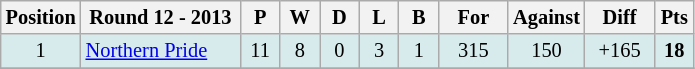<table class="wikitable" style="text-align:center; font-size:85%;">
<tr>
<th width=40 abbr="Position">Position</th>
<th width=100>Round 12 - 2013</th>
<th width=20 abbr="Played">P</th>
<th width=20 abbr="Won">W</th>
<th width=20 abbr="Drawn">D</th>
<th width=20 abbr="Lost">L</th>
<th width=20 abbr="Bye">B</th>
<th width=40 abbr="Points for">For</th>
<th width=40 abbr="Points against">Against</th>
<th width=40 abbr="Points difference">Diff</th>
<th width=20 abbr="Points">Pts</th>
</tr>
<tr style="background: #d7ebed;">
<td>1</td>
<td style="text-align:left;"> <a href='#'>Northern Pride</a></td>
<td>11</td>
<td>8</td>
<td>0</td>
<td>3</td>
<td>1</td>
<td>315</td>
<td>150</td>
<td>+165</td>
<td><strong>18</strong></td>
</tr>
<tr>
</tr>
</table>
